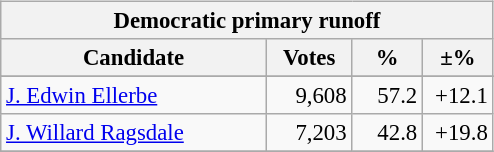<table class="wikitable" align="left" style="margin: 1em 1em 1em 0; font-size: 95%;">
<tr>
<th colspan="4">Democratic primary runoff</th>
</tr>
<tr>
<th colspan="1" style="width: 170px">Candidate</th>
<th style="width: 50px">Votes</th>
<th style="width: 40px">%</th>
<th style="width: 40px">±%</th>
</tr>
<tr>
</tr>
<tr>
<td><a href='#'>J. Edwin Ellerbe</a></td>
<td align="right">9,608</td>
<td align="right">57.2</td>
<td align="right">+12.1</td>
</tr>
<tr>
<td><a href='#'>J. Willard Ragsdale</a></td>
<td align="right">7,203</td>
<td align="right">42.8</td>
<td align="right">+19.8</td>
</tr>
<tr>
</tr>
</table>
